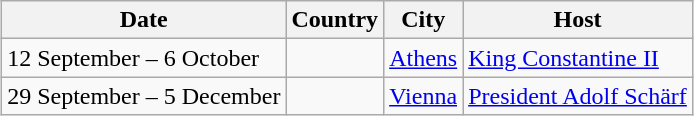<table class="wikitable sortable" border="1" style="margin: 1em auto 1em auto">
<tr>
<th>Date</th>
<th>Country</th>
<th>City</th>
<th>Host</th>
</tr>
<tr>
<td>12 September – 6 October</td>
<td></td>
<td><a href='#'>Athens</a></td>
<td><a href='#'>King Constantine II</a></td>
</tr>
<tr>
<td>29 September – 5 December</td>
<td></td>
<td><a href='#'>Vienna</a></td>
<td><a href='#'>President Adolf Schärf</a></td>
</tr>
</table>
